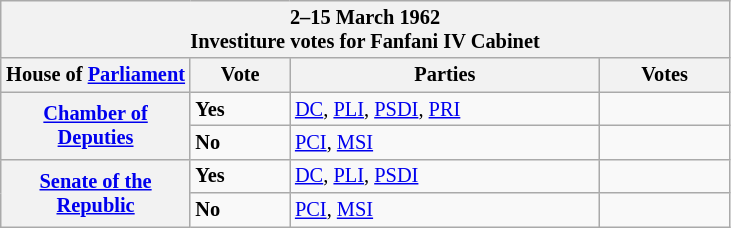<table class="wikitable" style="font-size:85%;">
<tr>
<th colspan="4">2–15 March 1962<br>Investiture votes for Fanfani IV Cabinet</th>
</tr>
<tr>
<th width="120">House of <a href='#'>Parliament</a></th>
<th width="60">Vote</th>
<th width="200">Parties</th>
<th width="80" align="center">Votes</th>
</tr>
<tr>
<th rowspan="2"><a href='#'>Chamber of Deputies</a><br></th>
<td> <strong>Yes</strong></td>
<td><a href='#'>DC</a>, <a href='#'>PLI</a>, <a href='#'>PSDI</a>, <a href='#'>PRI</a></td>
<td></td>
</tr>
<tr>
<td> <strong>No</strong></td>
<td><a href='#'>PCI</a>, <a href='#'>MSI</a></td>
<td></td>
</tr>
<tr>
<th rowspan="3"><a href='#'>Senate of the Republic</a><br></th>
<td> <strong>Yes</strong></td>
<td><a href='#'>DC</a>, <a href='#'>PLI</a>, <a href='#'>PSDI</a></td>
<td></td>
</tr>
<tr>
<td> <strong>No</strong></td>
<td><a href='#'>PCI</a>, <a href='#'>MSI</a></td>
<td></td>
</tr>
</table>
